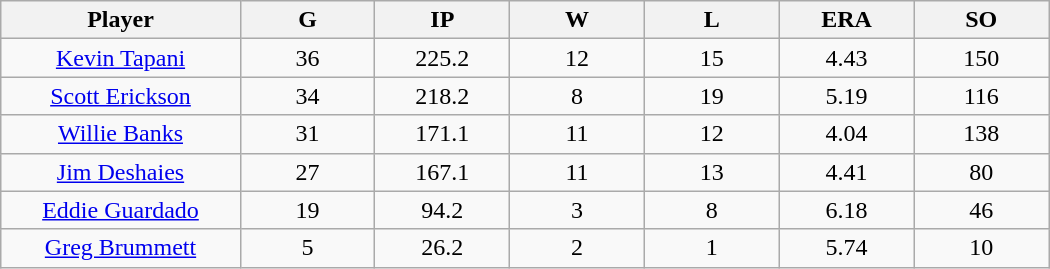<table class="wikitable sortable">
<tr>
<th bgcolor="#DDDDFF" width="16%">Player</th>
<th bgcolor="#DDDDFF" width="9%">G</th>
<th bgcolor="#DDDDFF" width="9%">IP</th>
<th bgcolor="#DDDDFF" width="9%">W</th>
<th bgcolor="#DDDDFF" width="9%">L</th>
<th bgcolor="#DDDDFF" width="9%">ERA</th>
<th bgcolor="#DDDDFF" width="9%">SO</th>
</tr>
<tr align=center>
<td><a href='#'>Kevin Tapani</a></td>
<td>36</td>
<td>225.2</td>
<td>12</td>
<td>15</td>
<td>4.43</td>
<td>150</td>
</tr>
<tr align=center>
<td><a href='#'>Scott Erickson</a></td>
<td>34</td>
<td>218.2</td>
<td>8</td>
<td>19</td>
<td>5.19</td>
<td>116</td>
</tr>
<tr align=center>
<td><a href='#'>Willie Banks</a></td>
<td>31</td>
<td>171.1</td>
<td>11</td>
<td>12</td>
<td>4.04</td>
<td>138</td>
</tr>
<tr align=center>
<td><a href='#'>Jim Deshaies</a></td>
<td>27</td>
<td>167.1</td>
<td>11</td>
<td>13</td>
<td>4.41</td>
<td>80</td>
</tr>
<tr align=center>
<td><a href='#'>Eddie Guardado</a></td>
<td>19</td>
<td>94.2</td>
<td>3</td>
<td>8</td>
<td>6.18</td>
<td>46</td>
</tr>
<tr align=center>
<td><a href='#'>Greg Brummett</a></td>
<td>5</td>
<td>26.2</td>
<td>2</td>
<td>1</td>
<td>5.74</td>
<td>10</td>
</tr>
</table>
